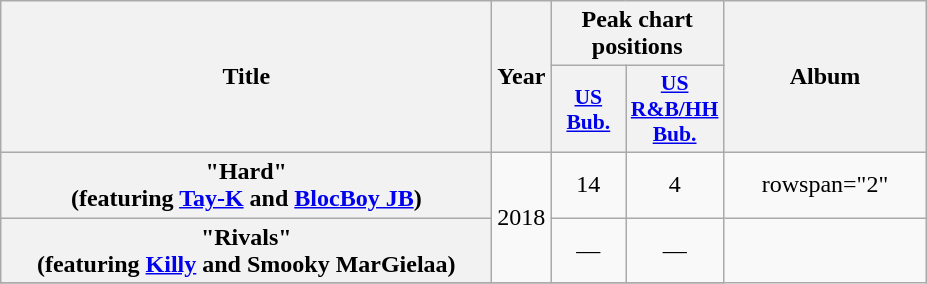<table class="wikitable plainrowheaders" style="text-align:center;">
<tr>
<th scope="col" rowspan="2" style="width:20em;">Title</th>
<th scope="col" rowspan="2" style="width:1em;">Year</th>
<th scope="col" colspan="2">Peak chart positions</th>
<th scope="col" rowspan="2" style="width:8em;">Album</th>
</tr>
<tr>
<th scope="col" style="width:3em;font-size:90%;"><a href='#'>US<br>Bub.</a><br></th>
<th scope="col" style="width:3em;font-size:90%;"><a href='#'>US<br>R&B/HH<br>Bub.</a><br></th>
</tr>
<tr>
<th scope="row">"Hard"<br><span>(featuring <a href='#'>Tay-K</a> and <a href='#'>BlocBoy JB</a>)</span></th>
<td rowspan="2">2018</td>
<td>14</td>
<td>4</td>
<td>rowspan="2" </td>
</tr>
<tr>
<th scope="row">"Rivals"<br><span>(featuring <a href='#'>Killy</a> and Smooky MarGielaa)</span></th>
<td>—</td>
<td>—</td>
</tr>
<tr>
</tr>
</table>
